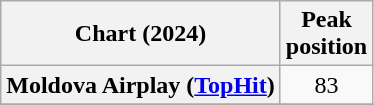<table class="wikitable plainrowheaders" style="text-align:center">
<tr>
<th scope="col">Chart (2024)</th>
<th scope="col">Peak<br>position</th>
</tr>
<tr>
<th scope="row">Moldova Airplay (<a href='#'>TopHit</a>)</th>
<td>83</td>
</tr>
<tr>
</tr>
</table>
